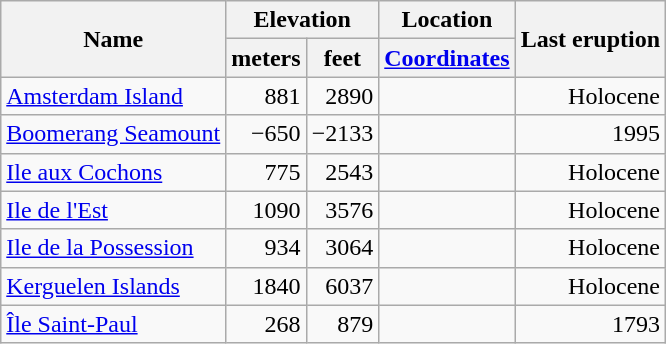<table class="wikitable">
<tr>
<th rowspan="2">Name</th>
<th colspan ="2">Elevation</th>
<th>Location</th>
<th rowspan="2">Last eruption</th>
</tr>
<tr>
<th>meters</th>
<th>feet</th>
<th><a href='#'>Coordinates</a></th>
</tr>
<tr style="text-align:right;">
<td style="text-align:left;"><a href='#'>Amsterdam Island</a></td>
<td>881</td>
<td>2890</td>
<td></td>
<td>Holocene</td>
</tr>
<tr style="text-align:right;">
<td style="text-align:left;"><a href='#'>Boomerang Seamount</a></td>
<td>−650</td>
<td>−2133</td>
<td></td>
<td>1995</td>
</tr>
<tr style="text-align:right;">
<td style="text-align:left;"><a href='#'>Ile aux Cochons</a></td>
<td>775</td>
<td>2543</td>
<td></td>
<td>Holocene</td>
</tr>
<tr style="text-align:right;">
<td style="text-align:left;"><a href='#'>Ile de l'Est</a></td>
<td>1090</td>
<td>3576</td>
<td></td>
<td>Holocene</td>
</tr>
<tr style="text-align:right;">
<td style="text-align:left;"><a href='#'>Ile de la Possession</a></td>
<td>934</td>
<td>3064</td>
<td></td>
<td>Holocene</td>
</tr>
<tr style="text-align:right;">
<td style="text-align:left;"><a href='#'>Kerguelen Islands</a></td>
<td>1840</td>
<td>6037</td>
<td></td>
<td>Holocene</td>
</tr>
<tr style="text-align:right;">
<td style="text-align:left;"><a href='#'>Île Saint-Paul</a></td>
<td>268</td>
<td>879</td>
<td></td>
<td>1793</td>
</tr>
</table>
